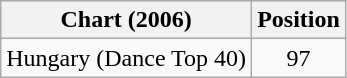<table class="wikitable">
<tr>
<th>Chart (2006)</th>
<th>Position</th>
</tr>
<tr>
<td>Hungary (Dance Top 40)</td>
<td style="text-align:center;">97</td>
</tr>
</table>
